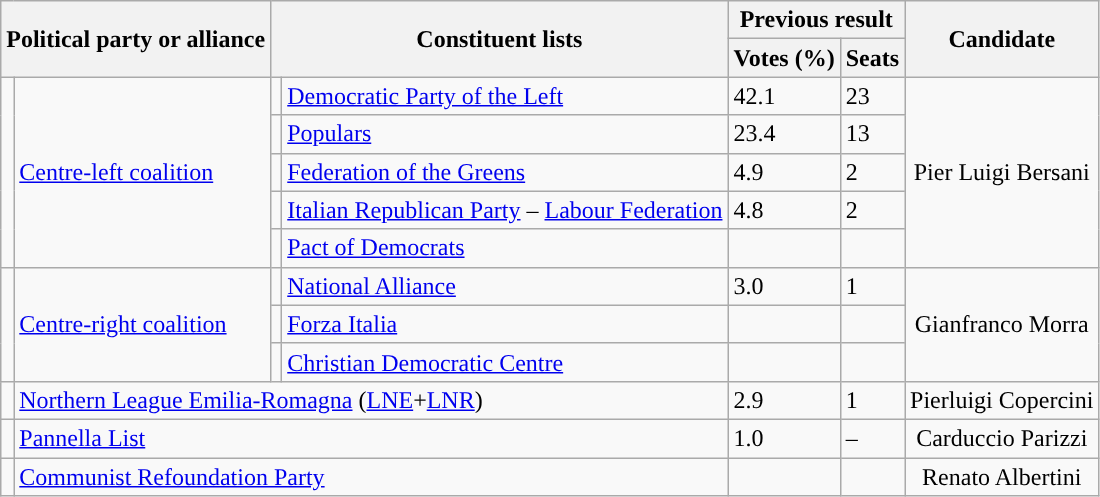<table class="wikitable" style="text-align:left">
<tr>
<th colspan=2 rowspan="2">Political party or alliance</th>
<th colspan=2 rowspan="2">Constituent lists</th>
<th colspan="2">Previous result</th>
<th rowspan="2">Candidate</th>
</tr>
<tr>
<th>Votes (%)</th>
<th>Seats</th>
</tr>
<tr>
<td rowspan="5"></td>
<td rowspan="5"><a href='#'>Centre-left coalition</a></td>
<td></td>
<td style="text-align:left;"><a href='#'>Democratic Party of the Left</a></td>
<td>42.1</td>
<td>23</td>
<td rowspan="5" style="text-align: center;">Pier Luigi Bersani</td>
</tr>
<tr>
<td></td>
<td><a href='#'>Populars</a></td>
<td>23.4</td>
<td>13</td>
</tr>
<tr>
<td></td>
<td><a href='#'>Federation of the Greens</a></td>
<td>4.9</td>
<td>2</td>
</tr>
<tr>
<td></td>
<td><a href='#'>Italian Republican Party</a> – <a href='#'>Labour Federation</a></td>
<td>4.8</td>
<td>2</td>
</tr>
<tr>
<td></td>
<td><a href='#'>Pact of Democrats</a></td>
<td></td>
<td></td>
</tr>
<tr>
<td rowspan="3" style="background:"></td>
<td rowspan=3><a href='#'>Centre-right coalition</a></td>
<td></td>
<td style="text-align:left;"><a href='#'>National Alliance</a></td>
<td>3.0</td>
<td>1</td>
<td rowspan="3" style="text-align: center;">Gianfranco Morra</td>
</tr>
<tr>
<td></td>
<td style="text-align:left;"><a href='#'>Forza Italia</a></td>
<td></td>
<td></td>
</tr>
<tr>
<td></td>
<td style="text-align:left;"><a href='#'>Christian Democratic Centre</a></td>
<td></td>
<td></td>
</tr>
<tr>
<td style="background-color:"></td>
<td colspan="3"><a href='#'>Northern League Emilia-Romagna</a> (<a href='#'>LNE</a>+<a href='#'>LNR</a>)</td>
<td>2.9</td>
<td>1</td>
<td style="text-align: center;">Pierluigi Copercini</td>
</tr>
<tr>
<td></td>
<td colspan="3"><a href='#'>Pannella List</a></td>
<td>1.0</td>
<td>–</td>
<td style="text-align: center;">Carduccio Parizzi</td>
</tr>
<tr>
<td style="background-color:"></td>
<td colspan="3"><a href='#'>Communist Refoundation Party</a></td>
<td></td>
<td></td>
<td style="text-align: center;">Renato Albertini</td>
</tr>
</table>
